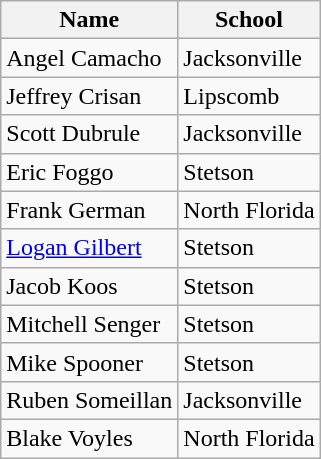<table class=wikitable>
<tr>
<th>Name</th>
<th>School</th>
</tr>
<tr>
<td>Angel Camacho</td>
<td>Jacksonville</td>
</tr>
<tr>
<td>Jeffrey Crisan</td>
<td>Lipscomb</td>
</tr>
<tr>
<td>Scott Dubrule</td>
<td>Jacksonville</td>
</tr>
<tr>
<td>Eric Foggo</td>
<td>Stetson</td>
</tr>
<tr>
<td>Frank German</td>
<td>North Florida</td>
</tr>
<tr>
<td><a href='#'>Logan Gilbert</a></td>
<td>Stetson</td>
</tr>
<tr>
<td>Jacob Koos</td>
<td>Stetson</td>
</tr>
<tr>
<td>Mitchell Senger</td>
<td>Stetson</td>
</tr>
<tr>
<td>Mike Spooner</td>
<td>Stetson</td>
</tr>
<tr>
<td>Ruben Someillan</td>
<td>Jacksonville</td>
</tr>
<tr>
<td>Blake Voyles</td>
<td>North Florida</td>
</tr>
</table>
